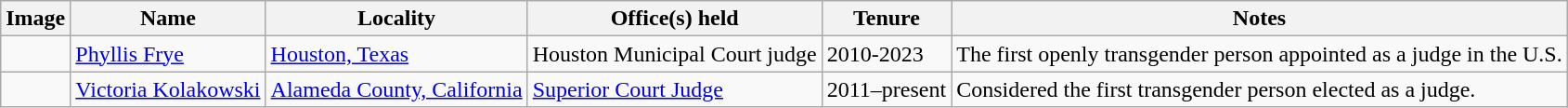<table class="wikitable sortable">
<tr>
<th>Image</th>
<th>Name</th>
<th>Locality</th>
<th>Office(s) held</th>
<th>Tenure</th>
<th class="unsortable">Notes</th>
</tr>
<tr>
<td></td>
<td><a href='#'>Phyllis Frye</a></td>
<td><a href='#'>Houston, Texas</a></td>
<td>Houston Municipal Court judge</td>
<td>2010-2023</td>
<td>The first openly transgender person appointed as a judge in the U.S. </td>
</tr>
<tr>
<td></td>
<td><a href='#'>Victoria Kolakowski</a></td>
<td><a href='#'>Alameda County, California</a></td>
<td><a href='#'>Superior Court Judge</a></td>
<td>2011–present</td>
<td>Considered the first transgender person elected as a judge.</td>
</tr>
</table>
